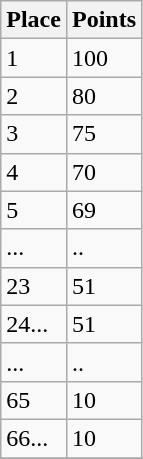<table class="wikitable">
<tr>
<th>Place</th>
<th>Points</th>
</tr>
<tr>
<td>1</td>
<td>100</td>
</tr>
<tr>
<td>2</td>
<td>80</td>
</tr>
<tr>
<td>3</td>
<td>75</td>
</tr>
<tr>
<td>4</td>
<td>70</td>
</tr>
<tr>
<td>5</td>
<td>69</td>
</tr>
<tr>
<td>...</td>
<td>..</td>
</tr>
<tr>
<td>23</td>
<td>51</td>
</tr>
<tr>
<td>24...</td>
<td>51</td>
</tr>
<tr>
<td>...</td>
<td>..</td>
</tr>
<tr>
<td>65</td>
<td>10</td>
</tr>
<tr>
<td>66...</td>
<td>10</td>
</tr>
<tr>
</tr>
</table>
